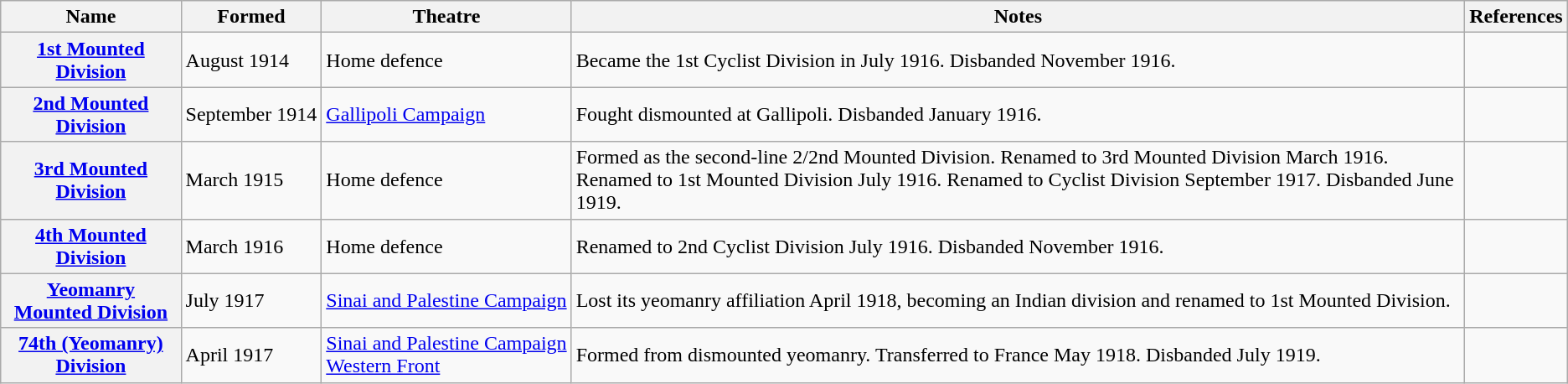<table class="wikitable plainrowheaders sortable">
<tr>
<th scope="col">Name</th>
<th scope="col">Formed</th>
<th scope="col">Theatre</th>
<th scope="col">Notes</th>
<th scope="col">References</th>
</tr>
<tr>
<th scope="row"><a href='#'>1st Mounted Division</a></th>
<td>August 1914</td>
<td>Home defence</td>
<td>Became the 1st Cyclist Division in July 1916. Disbanded November 1916.</td>
<td></td>
</tr>
<tr>
<th scope="row"><a href='#'>2nd Mounted Division</a></th>
<td style="white-space: nowrap;">September 1914</td>
<td><a href='#'>Gallipoli Campaign</a></td>
<td>Fought dismounted at Gallipoli. Disbanded January 1916.</td>
<td></td>
</tr>
<tr>
<th scope="row"><a href='#'>3rd Mounted Division</a></th>
<td>March 1915</td>
<td>Home defence</td>
<td>Formed as the second-line 2/2nd Mounted Division. Renamed to 3rd Mounted Division March 1916. Renamed to 1st Mounted Division July 1916. Renamed to Cyclist Division September 1917. Disbanded June 1919.</td>
<td></td>
</tr>
<tr>
<th scope="row"><a href='#'>4th Mounted Division</a></th>
<td>March 1916</td>
<td>Home defence</td>
<td>Renamed to 2nd Cyclist Division July 1916. Disbanded November 1916.</td>
<td></td>
</tr>
<tr>
<th scope="row"><a href='#'>Yeomanry Mounted Division</a></th>
<td>July 1917</td>
<td style="white-space: nowrap;"><a href='#'>Sinai and Palestine Campaign</a></td>
<td>Lost its yeomanry affiliation April 1918, becoming an Indian division and renamed to 1st Mounted Division.</td>
<td></td>
</tr>
<tr>
<th scope="row"><a href='#'>74th (Yeomanry) Division</a></th>
<td>April 1917</td>
<td style="white-space: nowrap;"><a href='#'>Sinai and Palestine Campaign</a><br><a href='#'>Western Front</a></td>
<td>Formed from dismounted yeomanry. Transferred to France May 1918. Disbanded July 1919.</td>
<td></td>
</tr>
</table>
